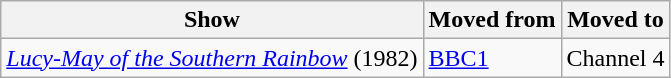<table class="wikitable">
<tr>
<th>Show</th>
<th>Moved from</th>
<th>Moved to</th>
</tr>
<tr>
<td><em><a href='#'>Lucy-May of the Southern Rainbow</a></em> (1982)</td>
<td><a href='#'>BBC1</a></td>
<td>Channel 4</td>
</tr>
</table>
